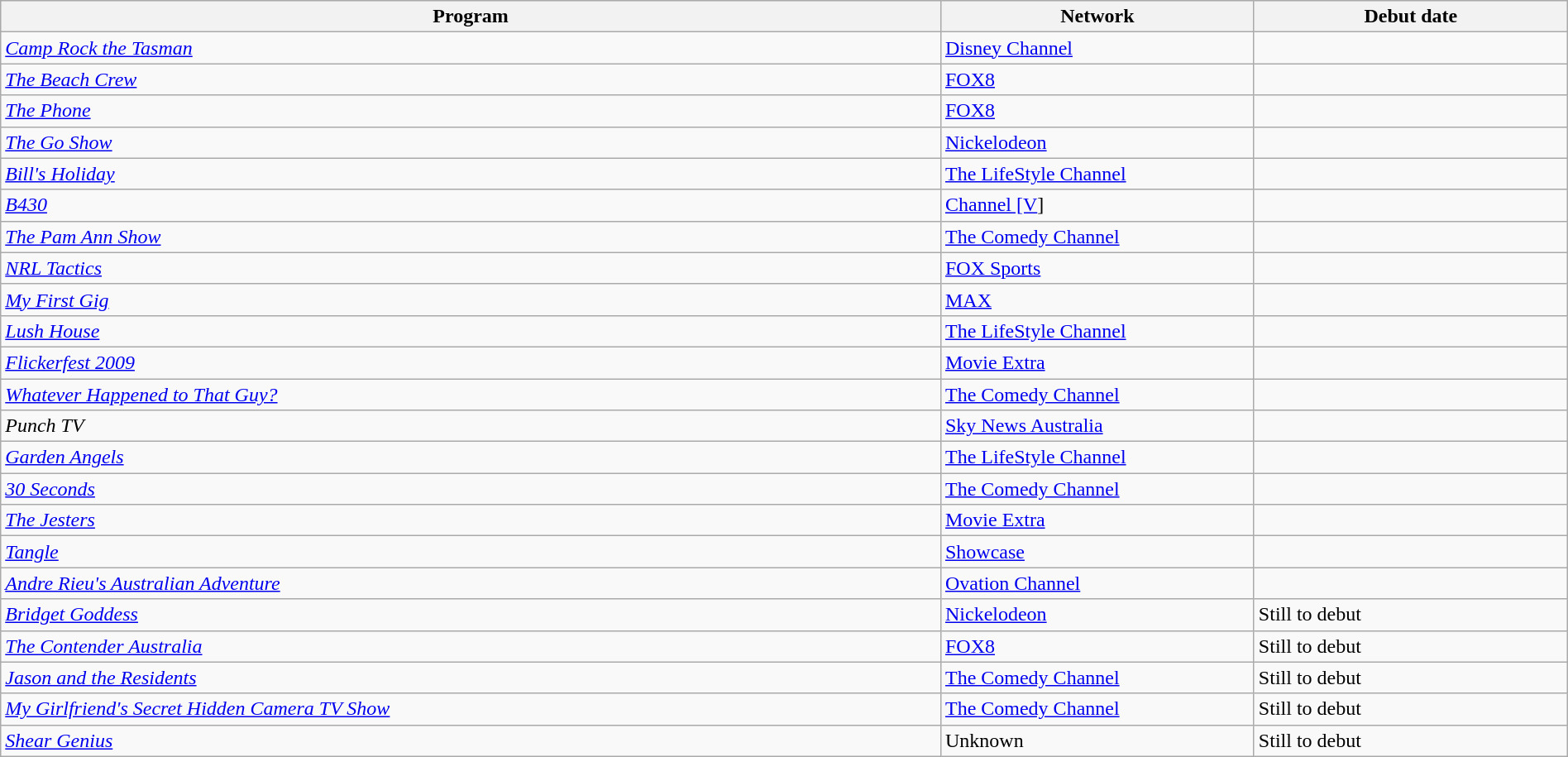<table class="wikitable sortable" width="100%">
<tr bgcolor="#efefef">
<th width=60%>Program</th>
<th width=20%>Network</th>
<th width=20%>Debut date</th>
</tr>
<tr>
<td><em><a href='#'>Camp Rock the Tasman</a></em></td>
<td><a href='#'>Disney Channel</a></td>
<td></td>
</tr>
<tr>
<td><em><a href='#'>The Beach Crew</a></em></td>
<td><a href='#'>FOX8</a></td>
<td></td>
</tr>
<tr>
<td><em><a href='#'>The Phone</a></em></td>
<td><a href='#'>FOX8</a></td>
<td></td>
</tr>
<tr>
<td><em><a href='#'>The Go Show</a></em></td>
<td><a href='#'>Nickelodeon</a></td>
<td></td>
</tr>
<tr>
<td><em><a href='#'>Bill's Holiday</a></em></td>
<td><a href='#'>The LifeStyle Channel</a></td>
<td></td>
</tr>
<tr>
<td><em><a href='#'>B430</a></em></td>
<td><a href='#'>Channel [V</a>]</td>
<td></td>
</tr>
<tr>
<td><em><a href='#'>The Pam Ann Show</a></em></td>
<td><a href='#'>The Comedy Channel</a></td>
<td></td>
</tr>
<tr>
<td><em><a href='#'>NRL Tactics</a></em></td>
<td><a href='#'>FOX Sports</a></td>
<td></td>
</tr>
<tr>
<td><em><a href='#'>My First Gig</a></em></td>
<td><a href='#'>MAX</a></td>
<td></td>
</tr>
<tr>
<td><em><a href='#'>Lush House</a></em></td>
<td><a href='#'>The LifeStyle Channel</a></td>
<td></td>
</tr>
<tr>
<td><em><a href='#'>Flickerfest 2009</a></em></td>
<td><a href='#'>Movie Extra</a></td>
<td></td>
</tr>
<tr>
<td><em><a href='#'>Whatever Happened to That Guy?</a></em></td>
<td><a href='#'>The Comedy Channel</a></td>
<td></td>
</tr>
<tr>
<td><em>Punch TV</em></td>
<td><a href='#'>Sky News Australia</a></td>
<td></td>
</tr>
<tr>
<td><em><a href='#'>Garden Angels</a></em></td>
<td><a href='#'>The LifeStyle Channel</a></td>
<td></td>
</tr>
<tr>
<td><em><a href='#'>30 Seconds</a></em></td>
<td><a href='#'>The Comedy Channel</a></td>
<td></td>
</tr>
<tr>
<td><em><a href='#'>The Jesters</a></em></td>
<td><a href='#'>Movie Extra</a></td>
<td></td>
</tr>
<tr>
<td><em><a href='#'>Tangle</a></em></td>
<td><a href='#'>Showcase</a></td>
<td></td>
</tr>
<tr>
<td><em><a href='#'>Andre Rieu's Australian Adventure</a></em></td>
<td><a href='#'>Ovation Channel</a></td>
<td></td>
</tr>
<tr>
<td><em><a href='#'>Bridget Goddess</a></em></td>
<td><a href='#'>Nickelodeon</a></td>
<td>Still to debut</td>
</tr>
<tr>
<td><em><a href='#'>The Contender Australia</a></em></td>
<td><a href='#'>FOX8</a></td>
<td>Still to debut</td>
</tr>
<tr>
<td><em><a href='#'>Jason and the Residents</a></em></td>
<td><a href='#'>The Comedy Channel</a></td>
<td>Still to debut</td>
</tr>
<tr>
<td><em><a href='#'>My Girlfriend's Secret Hidden Camera TV Show</a></em></td>
<td><a href='#'>The Comedy Channel</a></td>
<td>Still to debut</td>
</tr>
<tr>
<td><em><a href='#'>Shear Genius</a></em></td>
<td>Unknown</td>
<td>Still to debut</td>
</tr>
</table>
